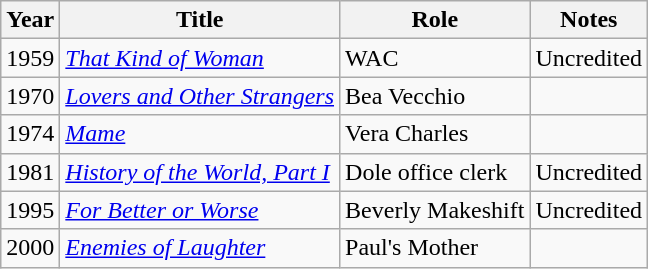<table class="wikitable">
<tr>
<th>Year</th>
<th>Title</th>
<th>Role</th>
<th>Notes</th>
</tr>
<tr>
<td>1959</td>
<td><em><a href='#'>That Kind of Woman</a></em></td>
<td>WAC</td>
<td>Uncredited</td>
</tr>
<tr>
<td>1970</td>
<td><em><a href='#'>Lovers and Other Strangers</a></em></td>
<td>Bea Vecchio</td>
<td></td>
</tr>
<tr>
<td>1974</td>
<td><em><a href='#'>Mame</a></em></td>
<td>Vera Charles</td>
<td></td>
</tr>
<tr>
<td>1981</td>
<td><em><a href='#'>History of the World, Part I</a></em></td>
<td>Dole office clerk</td>
<td>Uncredited</td>
</tr>
<tr>
<td>1995</td>
<td><em><a href='#'>For Better or Worse</a></em></td>
<td>Beverly Makeshift</td>
<td>Uncredited</td>
</tr>
<tr>
<td>2000</td>
<td><em><a href='#'>Enemies of Laughter</a></em></td>
<td>Paul's Mother</td>
<td></td>
</tr>
</table>
